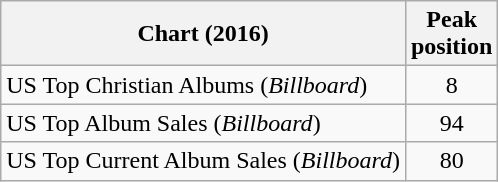<table class="wikitable">
<tr>
<th>Chart (2016)</th>
<th>Peak<br>position</th>
</tr>
<tr>
<td>US Top Christian Albums (<em>Billboard</em>)</td>
<td align=center>8</td>
</tr>
<tr>
<td>US Top Album Sales (<em>Billboard</em>)</td>
<td align=center>94</td>
</tr>
<tr>
<td>US Top Current Album Sales (<em>Billboard</em>)</td>
<td align=center>80</td>
</tr>
</table>
